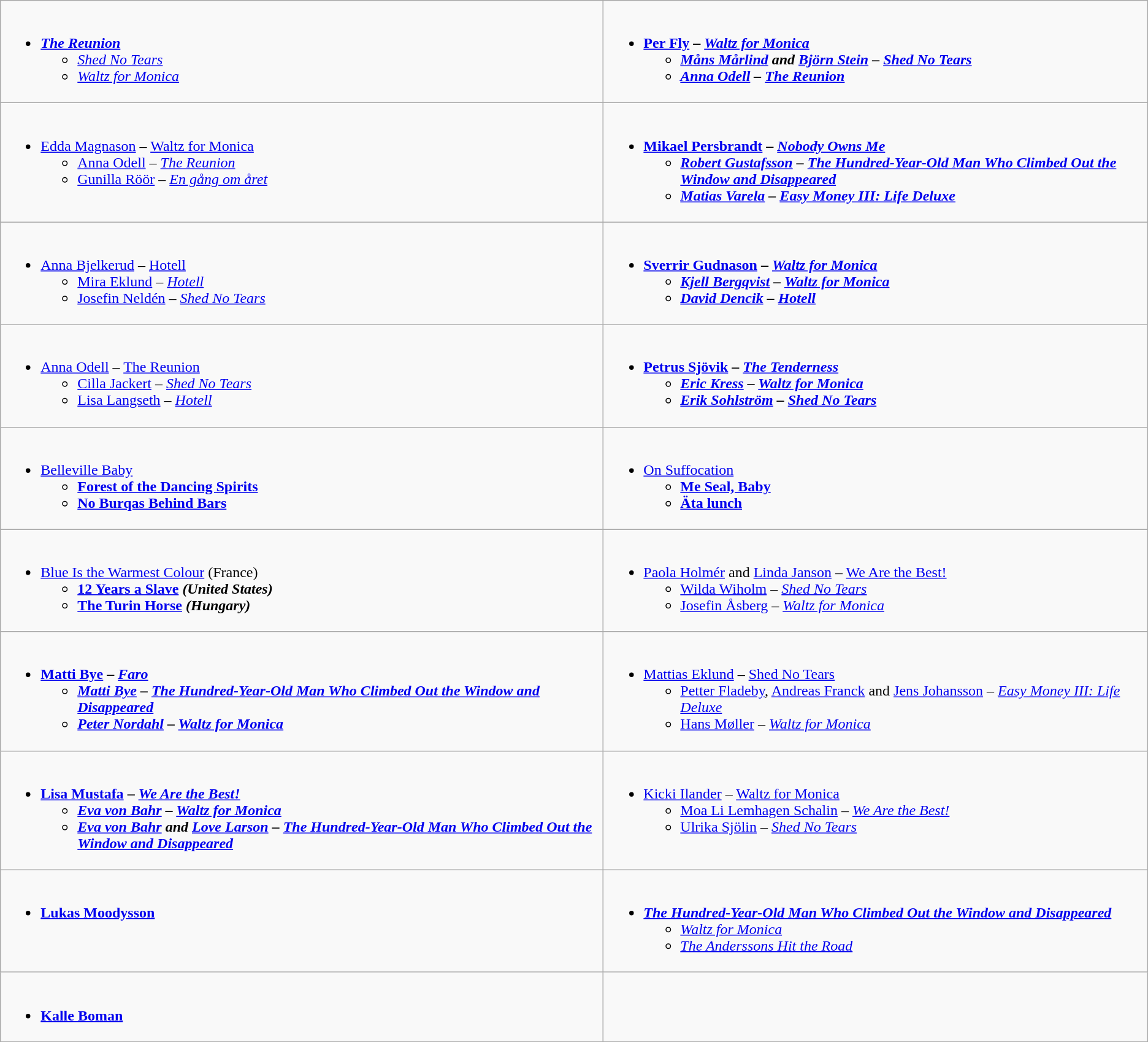<table class=wikitable style="width="150%">
<tr>
<td valign="top" width:50%"><br><ul><li><strong><em><a href='#'>The Reunion</a></em></strong><ul><li><em><a href='#'>Shed No Tears</a></em></li><li><em><a href='#'>Waltz for Monica</a></em></li></ul></li></ul></td>
<td valign="top" width:50%"><br><ul><li><strong><a href='#'>Per Fly</a> – <em><a href='#'>Waltz for Monica</a><strong><em><ul><li><a href='#'>Måns Mårlind</a> and <a href='#'>Björn Stein</a> – </em><a href='#'>Shed No Tears</a><em></li><li><a href='#'>Anna Odell</a> – </em><a href='#'>The Reunion</a><em></li></ul></li></ul></td>
</tr>
<tr>
<td valign="top" width:50%"><br><ul><li></strong><a href='#'>Edda Magnason</a> – </em><a href='#'>Waltz for Monica</a></em></strong><ul><li><a href='#'>Anna Odell</a> – <em><a href='#'>The Reunion</a></em></li><li><a href='#'>Gunilla Röör</a> – <em><a href='#'>En gång om året</a></em></li></ul></li></ul></td>
<td valign="top" width:50%"><br><ul><li><strong><a href='#'>Mikael Persbrandt</a> – <em><a href='#'>Nobody Owns Me</a><strong><em><ul><li><a href='#'>Robert Gustafsson</a> – </em><a href='#'>The Hundred-Year-Old Man Who Climbed Out the Window and Disappeared</a><em></li><li><a href='#'>Matias Varela</a> – </em><a href='#'>Easy Money III: Life Deluxe</a><em></li></ul></li></ul></td>
</tr>
<tr>
<td valign="top" width:50%"><br><ul><li></strong><a href='#'>Anna Bjelkerud</a> – </em><a href='#'>Hotell</a></em></strong><ul><li><a href='#'>Mira Eklund</a> – <em><a href='#'>Hotell</a></em></li><li><a href='#'>Josefin Neldén</a> – <em><a href='#'>Shed No Tears</a></em></li></ul></li></ul></td>
<td valign="top" width:50%"><br><ul><li><strong><a href='#'>Sverrir Gudnason</a> – <em><a href='#'>Waltz for Monica</a><strong><em><ul><li><a href='#'>Kjell Bergqvist</a> – </em><a href='#'>Waltz for Monica</a><em></li><li><a href='#'>David Dencik</a> – </em><a href='#'>Hotell</a><em></li></ul></li></ul></td>
</tr>
<tr>
<td valign="top" width:50%"><br><ul><li></strong><a href='#'>Anna Odell</a> – </em><a href='#'>The Reunion</a></em></strong><ul><li><a href='#'>Cilla Jackert</a> – <em><a href='#'>Shed No Tears</a></em></li><li><a href='#'>Lisa Langseth</a> – <em><a href='#'>Hotell</a></em></li></ul></li></ul></td>
<td valign="top" width:50%"><br><ul><li><strong><a href='#'>Petrus Sjövik</a> – <em><a href='#'>The Tenderness</a><strong><em><ul><li><a href='#'>Eric Kress</a> – </em><a href='#'>Waltz for Monica</a><em></li><li><a href='#'>Erik Sohlström</a>  – </em><a href='#'>Shed No Tears</a><em></li></ul></li></ul></td>
</tr>
<tr>
<td valign="top" width:50%"><br><ul><li></em></strong><a href='#'>Belleville Baby</a><strong><em><ul><li></em><a href='#'>Forest of the Dancing Spirits</a><em></li><li></em><a href='#'>No Burqas Behind Bars</a><em></li></ul></li></ul></td>
<td valign="top" width:50%"><br><ul><li></em></strong><a href='#'>On Suffocation</a><strong><em><ul><li></em><a href='#'>Me Seal, Baby</a><em></li><li></em><a href='#'>Äta lunch</a><em></li></ul></li></ul></td>
</tr>
<tr>
<td valign="top" width:50%"><br><ul><li></em></strong><a href='#'>Blue Is the Warmest Colour</a> (France)<strong><em><ul><li></em><a href='#'>12 Years a Slave</a><em> (United States)</li><li></em><a href='#'>The Turin Horse</a><em> (Hungary)</li></ul></li></ul></td>
<td valign="top" width:50%"><br><ul><li></strong><a href='#'>Paola Holmér</a> and <a href='#'>Linda Janson</a> – </em><a href='#'>We Are the Best!</a></em></strong><ul><li><a href='#'>Wilda Wiholm</a> – <em><a href='#'>Shed No Tears</a></em></li><li><a href='#'>Josefin Åsberg</a> – <em><a href='#'>Waltz for Monica</a></em></li></ul></li></ul></td>
</tr>
<tr>
<td valign="top" width:50%"><br><ul><li><strong><a href='#'>Matti Bye</a> – <em><a href='#'>Faro</a><strong><em><ul><li><a href='#'>Matti Bye</a> – </em><a href='#'>The Hundred-Year-Old Man Who Climbed Out the Window and Disappeared</a><em></li><li><a href='#'>Peter Nordahl</a> – </em><a href='#'>Waltz for Monica</a><em></li></ul></li></ul></td>
<td valign="top" width:50%"><br><ul><li></strong><a href='#'>Mattias Eklund</a> – </em><a href='#'>Shed No Tears</a></em></strong><ul><li><a href='#'>Petter Fladeby</a>, <a href='#'>Andreas Franck</a> and <a href='#'>Jens Johansson</a> – <em><a href='#'>Easy Money III: Life Deluxe</a></em></li><li><a href='#'>Hans Møller</a> – <em><a href='#'>Waltz for Monica</a></em></li></ul></li></ul></td>
</tr>
<tr>
<td valign="top" width:50%"><br><ul><li><strong><a href='#'>Lisa Mustafa</a> – <em><a href='#'>We Are the Best!</a><strong><em><ul><li><a href='#'>Eva von Bahr</a> – </em><a href='#'>Waltz for Monica</a><em></li><li><a href='#'>Eva von Bahr</a> and <a href='#'>Love Larson</a> – </em><a href='#'>The Hundred-Year-Old Man Who Climbed Out the Window and Disappeared</a><em></li></ul></li></ul></td>
<td valign="top" width:50%"><br><ul><li></strong><a href='#'>Kicki Ilander</a> – </em><a href='#'>Waltz for Monica</a></em></strong><ul><li><a href='#'>Moa Li Lemhagen Schalin</a>  – <em><a href='#'>We Are the Best!</a></em></li><li><a href='#'>Ulrika Sjölin</a>  – <em><a href='#'>Shed No Tears</a></em></li></ul></li></ul></td>
</tr>
<tr>
<td valign="top" width:50%"><br><ul><li><strong><a href='#'>Lukas Moodysson</a></strong></li></ul></td>
<td valign="top"><br><ul><li><strong><em><a href='#'>The Hundred-Year-Old Man Who Climbed Out the Window and Disappeared</a></em></strong><ul><li><em><a href='#'>Waltz for Monica</a></em></li><li><em><a href='#'>The Anderssons Hit the Road</a></em></li></ul></li></ul></td>
</tr>
<tr>
<td valign="top" width:50%"><br><ul><li><strong><a href='#'>Kalle Boman</a></strong></li></ul></td>
</tr>
</table>
